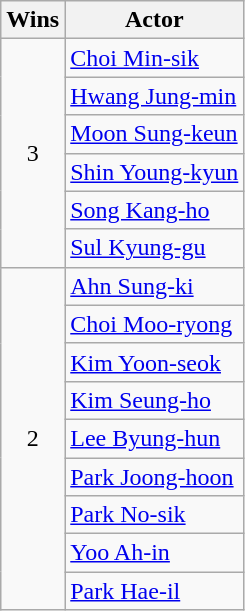<table class="wikitable">
<tr>
<th>Wins</th>
<th>Actor</th>
</tr>
<tr>
<td rowspan="6" style="text-align:center;">3</td>
<td><a href='#'>Choi Min-sik</a></td>
</tr>
<tr>
<td><a href='#'>Hwang Jung-min</a></td>
</tr>
<tr>
<td><a href='#'>Moon Sung-keun</a></td>
</tr>
<tr>
<td><a href='#'>Shin Young-kyun</a></td>
</tr>
<tr>
<td><a href='#'>Song Kang-ho</a></td>
</tr>
<tr>
<td><a href='#'>Sul Kyung-gu</a></td>
</tr>
<tr>
<td rowspan="9" style="text-align:center;">2</td>
<td><a href='#'>Ahn Sung-ki</a></td>
</tr>
<tr>
<td><a href='#'>Choi Moo-ryong</a></td>
</tr>
<tr>
<td><a href='#'>Kim Yoon-seok</a></td>
</tr>
<tr>
<td><a href='#'>Kim Seung-ho</a></td>
</tr>
<tr>
<td><a href='#'>Lee Byung-hun</a></td>
</tr>
<tr>
<td><a href='#'>Park Joong-hoon</a></td>
</tr>
<tr>
<td><a href='#'>Park No-sik</a></td>
</tr>
<tr>
<td><a href='#'>Yoo Ah-in</a></td>
</tr>
<tr>
<td><a href='#'>Park Hae-il</a></td>
</tr>
</table>
